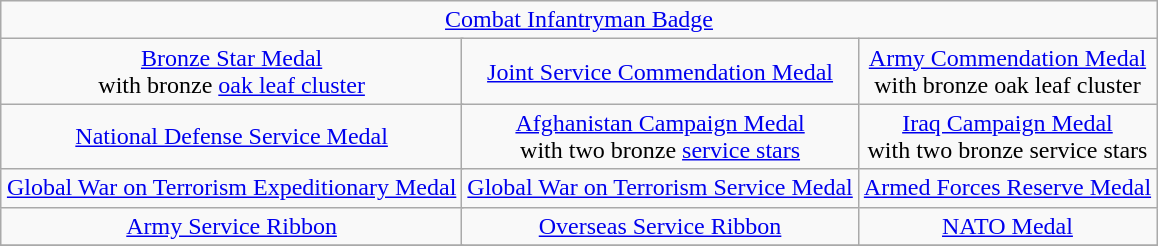<table class="wikitable" style="margin:1em auto; text-align:center;">
<tr>
<td colspan="12"><a href='#'>Combat Infantryman Badge</a></td>
</tr>
<tr>
<td colspan="4"><a href='#'>Bronze Star Medal</a><br>with bronze <a href='#'>oak leaf cluster</a></td>
<td colspan="4"><a href='#'>Joint Service Commendation Medal</a></td>
<td colspan="4"><a href='#'>Army Commendation Medal</a><br>with bronze oak leaf cluster</td>
</tr>
<tr>
<td colspan="4"><a href='#'>National Defense Service Medal</a></td>
<td colspan="4"><a href='#'>Afghanistan Campaign Medal</a><br>with two bronze <a href='#'>service stars</a></td>
<td colspan="4"><a href='#'>Iraq Campaign Medal</a><br>with two bronze service stars</td>
</tr>
<tr>
<td colspan="4"><a href='#'>Global War on Terrorism Expeditionary Medal</a></td>
<td colspan="4"><a href='#'>Global War on Terrorism Service Medal</a></td>
<td colspan="4"><a href='#'>Armed Forces Reserve Medal</a></td>
</tr>
<tr>
<td colspan="4"><a href='#'>Army Service Ribbon</a></td>
<td colspan="4"><a href='#'>Overseas Service Ribbon</a></td>
<td colspan="4"><a href='#'>NATO Medal</a></td>
</tr>
<tr>
</tr>
</table>
